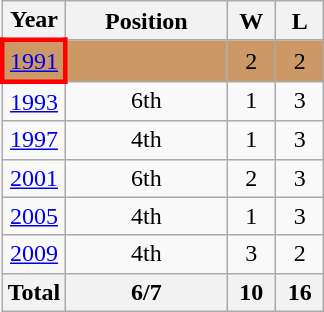<table class="wikitable" style="text-align: center;">
<tr>
<th>Year</th>
<th width="100">Position</th>
<th width="25">W</th>
<th width="25">L</th>
</tr>
<tr bgcolor=cc9966>
<td style="border: 3px solid red"> <a href='#'>1991</a></td>
<td></td>
<td>2</td>
<td>2</td>
</tr>
<tr>
<td> <a href='#'>1993</a></td>
<td>6th</td>
<td>1</td>
<td>3</td>
</tr>
<tr>
<td> <a href='#'>1997</a></td>
<td>4th</td>
<td>1</td>
<td>3</td>
</tr>
<tr>
<td> <a href='#'>2001</a></td>
<td>6th</td>
<td>2</td>
<td>3</td>
</tr>
<tr>
<td> <a href='#'>2005</a></td>
<td>4th</td>
<td>1</td>
<td>3</td>
</tr>
<tr>
<td> <a href='#'>2009</a></td>
<td>4th</td>
<td>3</td>
<td>2</td>
</tr>
<tr>
<th>Total</th>
<th>6/7</th>
<th>10</th>
<th>16</th>
</tr>
</table>
